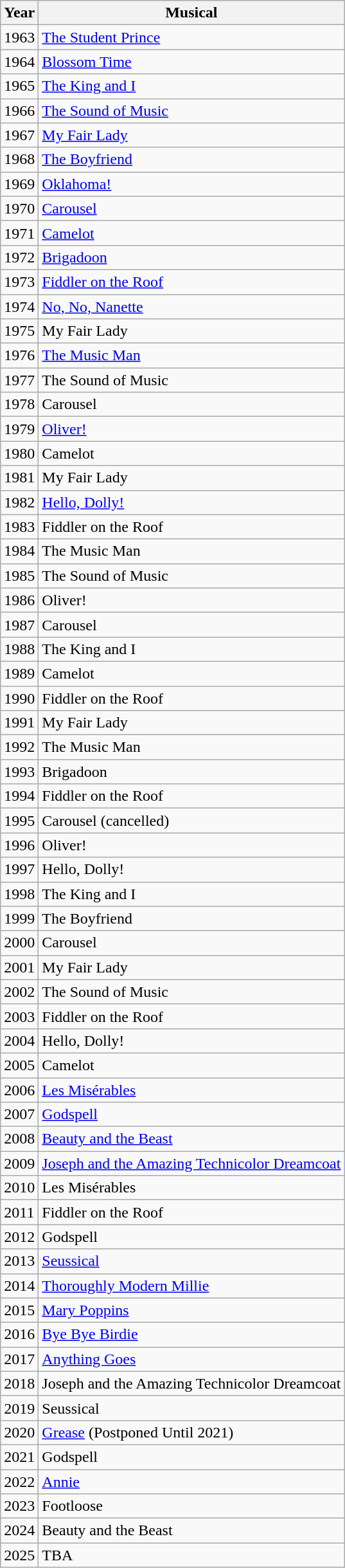<table class="wikitable mw-collapsible autocollapse">
<tr>
<th>Year</th>
<th>Musical</th>
</tr>
<tr>
<td>1963</td>
<td><a href='#'>The Student Prince</a></td>
</tr>
<tr>
<td>1964</td>
<td><a href='#'>Blossom Time</a></td>
</tr>
<tr>
<td>1965</td>
<td><a href='#'>The King and I</a></td>
</tr>
<tr>
<td>1966</td>
<td><a href='#'>The Sound of Music</a></td>
</tr>
<tr>
<td>1967</td>
<td><a href='#'>My Fair Lady</a></td>
</tr>
<tr>
<td>1968</td>
<td><a href='#'>The Boyfriend</a></td>
</tr>
<tr>
<td>1969</td>
<td><a href='#'>Oklahoma!</a></td>
</tr>
<tr>
<td>1970</td>
<td><a href='#'>Carousel</a></td>
</tr>
<tr>
<td>1971</td>
<td><a href='#'>Camelot</a></td>
</tr>
<tr>
<td>1972</td>
<td><a href='#'>Brigadoon</a></td>
</tr>
<tr>
<td>1973</td>
<td><a href='#'>Fiddler on the Roof</a></td>
</tr>
<tr>
<td>1974</td>
<td><a href='#'>No, No, Nanette</a></td>
</tr>
<tr>
<td>1975</td>
<td>My Fair Lady</td>
</tr>
<tr>
<td>1976</td>
<td><a href='#'>The Music Man</a></td>
</tr>
<tr>
<td>1977</td>
<td>The Sound of Music</td>
</tr>
<tr>
<td>1978</td>
<td>Carousel</td>
</tr>
<tr>
<td>1979</td>
<td><a href='#'>Oliver!</a></td>
</tr>
<tr>
<td>1980</td>
<td>Camelot</td>
</tr>
<tr>
<td>1981</td>
<td>My Fair Lady</td>
</tr>
<tr>
<td>1982</td>
<td><a href='#'>Hello, Dolly!</a></td>
</tr>
<tr>
<td>1983</td>
<td>Fiddler on the Roof</td>
</tr>
<tr>
<td>1984</td>
<td>The Music Man</td>
</tr>
<tr>
<td>1985</td>
<td>The Sound of Music</td>
</tr>
<tr>
<td>1986</td>
<td>Oliver!</td>
</tr>
<tr>
<td>1987</td>
<td>Carousel</td>
</tr>
<tr>
<td>1988</td>
<td>The King and I</td>
</tr>
<tr>
<td>1989</td>
<td>Camelot</td>
</tr>
<tr>
<td>1990</td>
<td>Fiddler on the Roof</td>
</tr>
<tr>
<td>1991</td>
<td>My Fair Lady</td>
</tr>
<tr>
<td>1992</td>
<td>The Music Man</td>
</tr>
<tr>
<td>1993</td>
<td>Brigadoon</td>
</tr>
<tr>
<td>1994</td>
<td>Fiddler on the Roof</td>
</tr>
<tr>
<td>1995</td>
<td>Carousel (cancelled)</td>
</tr>
<tr>
<td>1996</td>
<td>Oliver!</td>
</tr>
<tr>
<td>1997</td>
<td>Hello, Dolly!</td>
</tr>
<tr>
<td>1998</td>
<td>The King and I</td>
</tr>
<tr>
<td>1999</td>
<td>The Boyfriend</td>
</tr>
<tr>
<td>2000</td>
<td>Carousel</td>
</tr>
<tr>
<td>2001</td>
<td>My Fair Lady</td>
</tr>
<tr>
<td>2002</td>
<td>The Sound of Music</td>
</tr>
<tr>
<td>2003</td>
<td>Fiddler on the Roof</td>
</tr>
<tr>
<td>2004</td>
<td>Hello, Dolly!</td>
</tr>
<tr>
<td>2005</td>
<td>Camelot</td>
</tr>
<tr>
<td>2006</td>
<td><a href='#'>Les Misérables</a></td>
</tr>
<tr>
<td>2007</td>
<td><a href='#'>Godspell</a></td>
</tr>
<tr>
<td>2008</td>
<td><a href='#'>Beauty and the Beast</a></td>
</tr>
<tr>
<td>2009</td>
<td><a href='#'>Joseph and the Amazing Technicolor Dreamcoat</a></td>
</tr>
<tr>
<td>2010</td>
<td>Les Misérables</td>
</tr>
<tr>
<td>2011</td>
<td>Fiddler on the Roof</td>
</tr>
<tr>
<td>2012</td>
<td>Godspell</td>
</tr>
<tr>
<td>2013</td>
<td><a href='#'>Seussical</a></td>
</tr>
<tr>
<td>2014</td>
<td><a href='#'>Thoroughly Modern Millie</a></td>
</tr>
<tr>
<td>2015</td>
<td><a href='#'>Mary Poppins</a></td>
</tr>
<tr>
<td>2016</td>
<td><a href='#'>Bye Bye Birdie</a></td>
</tr>
<tr>
<td>2017</td>
<td><a href='#'>Anything Goes</a></td>
</tr>
<tr>
<td>2018</td>
<td>Joseph and the Amazing Technicolor Dreamcoat</td>
</tr>
<tr>
<td>2019</td>
<td>Seussical</td>
</tr>
<tr>
<td>2020</td>
<td><a href='#'>Grease</a> (Postponed Until 2021)</td>
</tr>
<tr>
<td>2021</td>
<td>Godspell</td>
</tr>
<tr>
<td>2022</td>
<td><a href='#'>Annie</a></td>
</tr>
<tr>
<td>2023</td>
<td>Footloose</td>
</tr>
<tr>
<td>2024</td>
<td>Beauty and the Beast</td>
</tr>
<tr>
<td>2025</td>
<td>TBA</td>
</tr>
</table>
